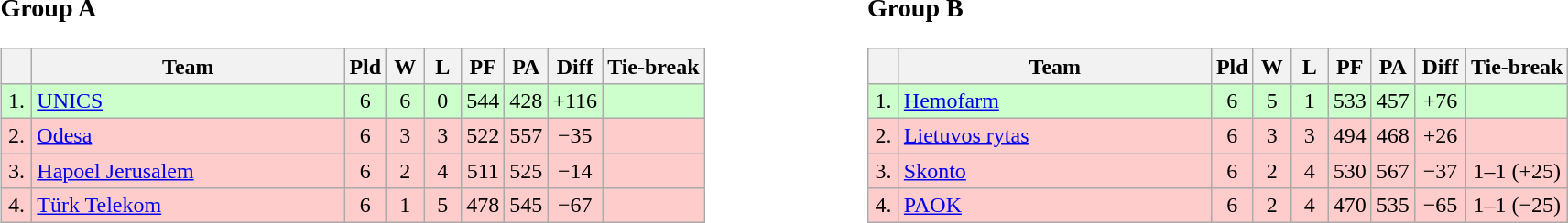<table>
<tr>
<td style="vertical-align:top; width:33%;"><br><h3>Group A</h3><table class="wikitable" style="text-align:center">
<tr>
<th width=15></th>
<th width=220>Team</th>
<th width=20>Pld</th>
<th width=20>W</th>
<th width=20>L</th>
<th width=20>PF</th>
<th width=20>PA</th>
<th width=30>Diff</th>
<th>Tie-break</th>
</tr>
<tr style="background: #ccffcc;">
<td>1.</td>
<td align=left> <a href='#'>UNICS</a></td>
<td>6</td>
<td>6</td>
<td>0</td>
<td>544</td>
<td>428</td>
<td>+116</td>
<td></td>
</tr>
<tr style="background:#ffcccc;">
<td>2.</td>
<td align=left> <a href='#'>Odesa</a></td>
<td>6</td>
<td>3</td>
<td>3</td>
<td>522</td>
<td>557</td>
<td>−35</td>
<td></td>
</tr>
<tr style="background:#ffcccc;">
<td>3.</td>
<td align=left> <a href='#'>Hapoel Jerusalem</a></td>
<td>6</td>
<td>2</td>
<td>4</td>
<td>511</td>
<td>525</td>
<td>−14</td>
<td></td>
</tr>
<tr style="background:#ffcccc;">
<td>4.</td>
<td align=left> <a href='#'>Türk Telekom</a></td>
<td>6</td>
<td>1</td>
<td>5</td>
<td>478</td>
<td>545</td>
<td>−67</td>
<td></td>
</tr>
</table>
</td>
<td style="vertical-align:top; width:33%;"><br><h3>Group B</h3><table class="wikitable" style="text-align:center">
<tr>
<th width=15></th>
<th width=220>Team</th>
<th width=20>Pld</th>
<th width=20>W</th>
<th width=20>L</th>
<th width=20>PF</th>
<th width=20>PA</th>
<th width=30>Diff</th>
<th>Tie-break</th>
</tr>
<tr style="background: #ccffcc;">
<td>1.</td>
<td align=left> <a href='#'>Hemofarm</a></td>
<td>6</td>
<td>5</td>
<td>1</td>
<td>533</td>
<td>457</td>
<td>+76</td>
<td></td>
</tr>
<tr style="background:#ffcccc;">
<td>2.</td>
<td align=left> <a href='#'>Lietuvos rytas</a></td>
<td>6</td>
<td>3</td>
<td>3</td>
<td>494</td>
<td>468</td>
<td>+26</td>
<td></td>
</tr>
<tr style="background:#ffcccc;">
<td>3.</td>
<td align=left> <a href='#'>Skonto</a></td>
<td>6</td>
<td>2</td>
<td>4</td>
<td>530</td>
<td>567</td>
<td>−37</td>
<td>1–1 (+25)</td>
</tr>
<tr style="background:#ffcccc;">
<td>4.</td>
<td align=left> <a href='#'>PAOK</a></td>
<td>6</td>
<td>2</td>
<td>4</td>
<td>470</td>
<td>535</td>
<td>−65</td>
<td>1–1 (−25)</td>
</tr>
</table>
</td>
</tr>
</table>
